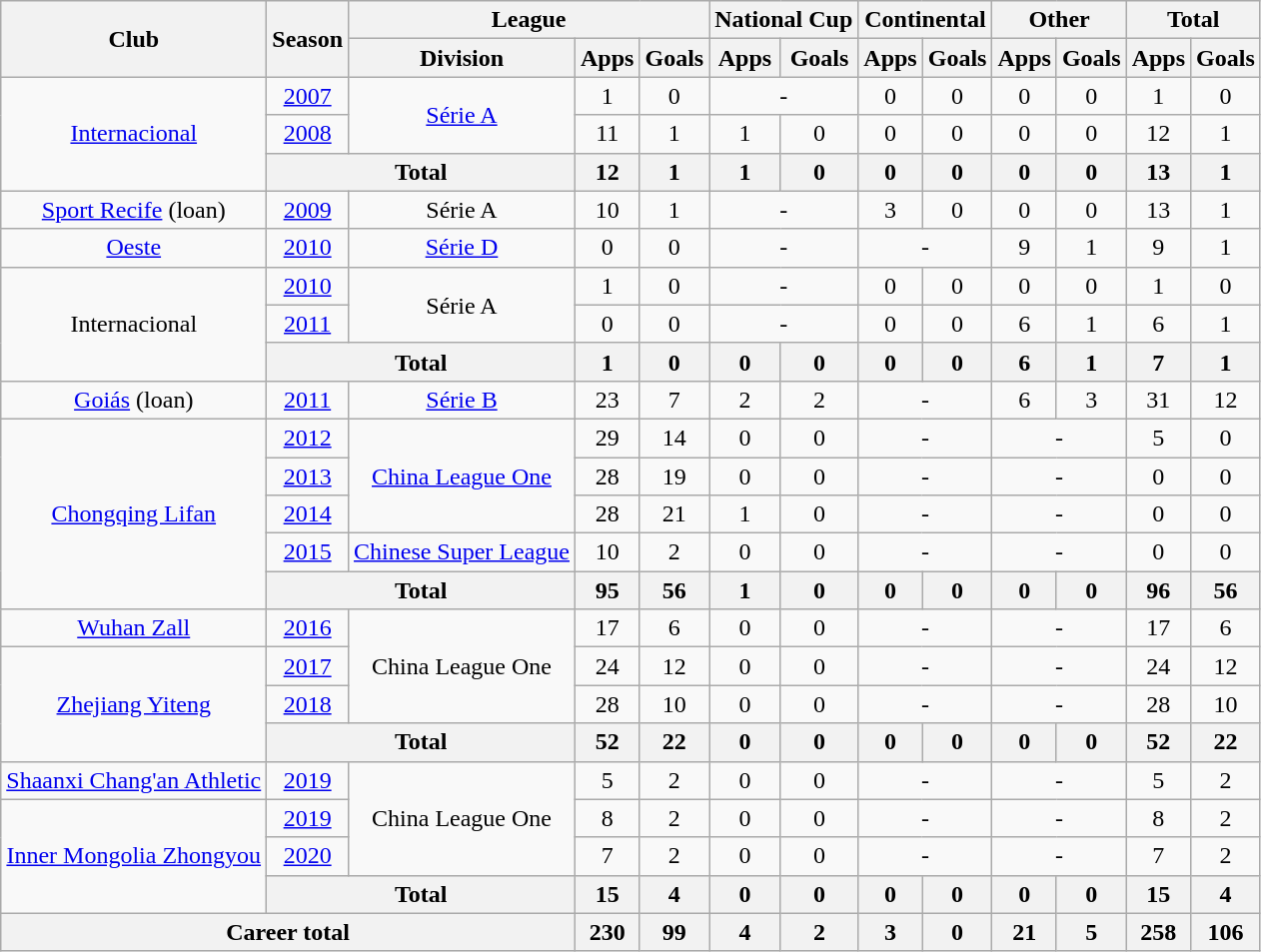<table class="wikitable" style="text-align: center">
<tr>
<th rowspan="2">Club</th>
<th rowspan="2">Season</th>
<th colspan="3">League</th>
<th colspan="2">National Cup</th>
<th colspan="2">Continental</th>
<th colspan="2">Other</th>
<th colspan="2">Total</th>
</tr>
<tr>
<th>Division</th>
<th>Apps</th>
<th>Goals</th>
<th>Apps</th>
<th>Goals</th>
<th>Apps</th>
<th>Goals</th>
<th>Apps</th>
<th>Goals</th>
<th>Apps</th>
<th>Goals</th>
</tr>
<tr>
<td rowspan=3><a href='#'>Internacional</a></td>
<td><a href='#'>2007</a></td>
<td rowspan="2"><a href='#'>Série A</a></td>
<td>1</td>
<td>0</td>
<td colspan="2">-</td>
<td>0</td>
<td>0</td>
<td>0</td>
<td>0</td>
<td>1</td>
<td>0</td>
</tr>
<tr>
<td><a href='#'>2008</a></td>
<td>11</td>
<td>1</td>
<td>1</td>
<td>0</td>
<td>0</td>
<td>0</td>
<td>0</td>
<td>0</td>
<td>12</td>
<td>1</td>
</tr>
<tr>
<th colspan="2"><strong>Total</strong></th>
<th>12</th>
<th>1</th>
<th>1</th>
<th>0</th>
<th>0</th>
<th>0</th>
<th>0</th>
<th>0</th>
<th>13</th>
<th>1</th>
</tr>
<tr>
<td><a href='#'>Sport Recife</a> (loan)</td>
<td><a href='#'>2009</a></td>
<td>Série A</td>
<td>10</td>
<td>1</td>
<td colspan="2">-</td>
<td>3</td>
<td>0</td>
<td>0</td>
<td>0</td>
<td>13</td>
<td>1</td>
</tr>
<tr>
<td><a href='#'>Oeste</a></td>
<td><a href='#'>2010</a></td>
<td><a href='#'>Série D</a></td>
<td>0</td>
<td>0</td>
<td colspan="2">-</td>
<td colspan="2">-</td>
<td>9</td>
<td>1</td>
<td>9</td>
<td>1</td>
</tr>
<tr>
<td rowspan=3>Internacional</td>
<td><a href='#'>2010</a></td>
<td rowspan=2>Série A</td>
<td>1</td>
<td>0</td>
<td colspan="2">-</td>
<td>0</td>
<td>0</td>
<td>0</td>
<td>0</td>
<td>1</td>
<td>0</td>
</tr>
<tr>
<td><a href='#'>2011</a></td>
<td>0</td>
<td>0</td>
<td colspan="2">-</td>
<td>0</td>
<td>0</td>
<td>6</td>
<td>1</td>
<td>6</td>
<td>1</td>
</tr>
<tr>
<th colspan="2"><strong>Total</strong></th>
<th>1</th>
<th>0</th>
<th>0</th>
<th>0</th>
<th>0</th>
<th>0</th>
<th>6</th>
<th>1</th>
<th>7</th>
<th>1</th>
</tr>
<tr>
<td><a href='#'>Goiás</a> (loan)</td>
<td><a href='#'>2011</a></td>
<td><a href='#'>Série B</a></td>
<td>23</td>
<td>7</td>
<td>2</td>
<td>2</td>
<td colspan="2">-</td>
<td>6</td>
<td>3</td>
<td>31</td>
<td>12</td>
</tr>
<tr>
<td rowspan=5><a href='#'>Chongqing Lifan</a></td>
<td><a href='#'>2012</a></td>
<td rowspan=3><a href='#'>China League One</a></td>
<td>29</td>
<td>14</td>
<td>0</td>
<td>0</td>
<td colspan="2">-</td>
<td colspan="2">-</td>
<td>5</td>
<td>0</td>
</tr>
<tr>
<td><a href='#'>2013</a></td>
<td>28</td>
<td>19</td>
<td>0</td>
<td>0</td>
<td colspan="2">-</td>
<td colspan="2">-</td>
<td>0</td>
<td>0</td>
</tr>
<tr>
<td><a href='#'>2014</a></td>
<td>28</td>
<td>21</td>
<td>1</td>
<td>0</td>
<td colspan="2">-</td>
<td colspan="2">-</td>
<td>0</td>
<td>0</td>
</tr>
<tr>
<td><a href='#'>2015</a></td>
<td><a href='#'>Chinese Super League</a></td>
<td>10</td>
<td>2</td>
<td>0</td>
<td>0</td>
<td colspan="2">-</td>
<td colspan="2">-</td>
<td>0</td>
<td>0</td>
</tr>
<tr>
<th colspan="2"><strong>Total</strong></th>
<th>95</th>
<th>56</th>
<th>1</th>
<th>0</th>
<th>0</th>
<th>0</th>
<th>0</th>
<th>0</th>
<th>96</th>
<th>56</th>
</tr>
<tr>
<td><a href='#'>Wuhan Zall</a></td>
<td><a href='#'>2016</a></td>
<td rowspan=3>China League One</td>
<td>17</td>
<td>6</td>
<td>0</td>
<td>0</td>
<td colspan="2">-</td>
<td colspan="2">-</td>
<td>17</td>
<td>6</td>
</tr>
<tr>
<td rowspan=3><a href='#'>Zhejiang Yiteng</a></td>
<td><a href='#'>2017</a></td>
<td>24</td>
<td>12</td>
<td>0</td>
<td>0</td>
<td colspan="2">-</td>
<td colspan="2">-</td>
<td>24</td>
<td>12</td>
</tr>
<tr>
<td><a href='#'>2018</a></td>
<td>28</td>
<td>10</td>
<td>0</td>
<td>0</td>
<td colspan="2">-</td>
<td colspan="2">-</td>
<td>28</td>
<td>10</td>
</tr>
<tr>
<th colspan="2"><strong>Total</strong></th>
<th>52</th>
<th>22</th>
<th>0</th>
<th>0</th>
<th>0</th>
<th>0</th>
<th>0</th>
<th>0</th>
<th>52</th>
<th>22</th>
</tr>
<tr>
<td><a href='#'>Shaanxi Chang'an Athletic</a></td>
<td><a href='#'>2019</a></td>
<td rowspan=3>China League One</td>
<td>5</td>
<td>2</td>
<td>0</td>
<td>0</td>
<td colspan="2">-</td>
<td colspan="2">-</td>
<td>5</td>
<td>2</td>
</tr>
<tr>
<td rowspan=3><a href='#'>Inner Mongolia Zhongyou</a></td>
<td><a href='#'>2019</a></td>
<td>8</td>
<td>2</td>
<td>0</td>
<td>0</td>
<td colspan="2">-</td>
<td colspan="2">-</td>
<td>8</td>
<td>2</td>
</tr>
<tr>
<td><a href='#'>2020</a></td>
<td>7</td>
<td>2</td>
<td>0</td>
<td>0</td>
<td colspan="2">-</td>
<td colspan="2">-</td>
<td>7</td>
<td>2</td>
</tr>
<tr>
<th colspan="2"><strong>Total</strong></th>
<th>15</th>
<th>4</th>
<th>0</th>
<th>0</th>
<th>0</th>
<th>0</th>
<th>0</th>
<th>0</th>
<th>15</th>
<th>4</th>
</tr>
<tr>
<th colspan=3>Career total</th>
<th>230</th>
<th>99</th>
<th>4</th>
<th>2</th>
<th>3</th>
<th>0</th>
<th>21</th>
<th>5</th>
<th>258</th>
<th>106</th>
</tr>
</table>
